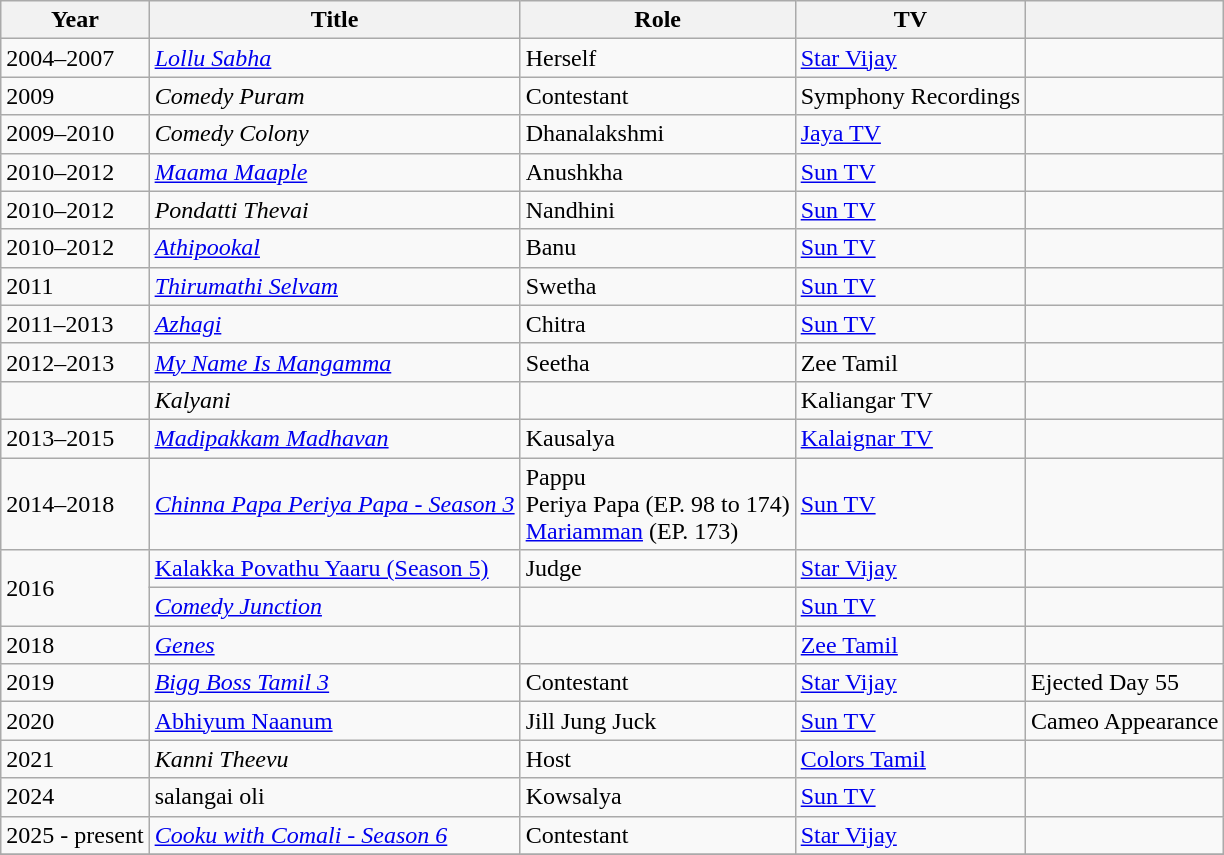<table class="wikitable sortable">
<tr>
<th>Year</th>
<th>Title</th>
<th>Role</th>
<th>TV</th>
<th class="unsortable"></th>
</tr>
<tr>
<td>2004–2007</td>
<td><em><a href='#'>Lollu Sabha</a></em></td>
<td>Herself</td>
<td><a href='#'>Star Vijay</a></td>
<td></td>
</tr>
<tr>
<td>2009</td>
<td><em>Comedy Puram</em></td>
<td>Contestant</td>
<td>Symphony Recordings</td>
<td></td>
</tr>
<tr>
<td>2009–2010</td>
<td><em>Comedy Colony</em></td>
<td>Dhanalakshmi</td>
<td><a href='#'>Jaya TV</a></td>
<td></td>
</tr>
<tr>
<td>2010–2012</td>
<td><em><a href='#'>Maama Maaple</a></em></td>
<td>Anushkha</td>
<td><a href='#'>Sun TV</a></td>
<td></td>
</tr>
<tr>
<td>2010–2012</td>
<td><em>Pondatti Thevai</em></td>
<td>Nandhini</td>
<td><a href='#'>Sun TV</a></td>
<td></td>
</tr>
<tr>
<td>2010–2012</td>
<td><em><a href='#'>Athipookal</a></em></td>
<td>Banu</td>
<td><a href='#'>Sun TV</a></td>
<td></td>
</tr>
<tr>
<td>2011</td>
<td><em><a href='#'>Thirumathi Selvam</a></em></td>
<td>Swetha</td>
<td><a href='#'>Sun TV</a></td>
<td></td>
</tr>
<tr>
<td>2011–2013</td>
<td><em><a href='#'>Azhagi</a></em></td>
<td>Chitra</td>
<td><a href='#'>Sun TV</a></td>
<td></td>
</tr>
<tr>
<td>2012–2013</td>
<td><em><a href='#'>My Name Is Mangamma</a></em></td>
<td>Seetha</td>
<td>Zee Tamil</td>
<td></td>
</tr>
<tr>
<td></td>
<td><em>Kalyani</em></td>
<td></td>
<td>Kaliangar TV</td>
<td></td>
</tr>
<tr>
<td>2013–2015</td>
<td><em><a href='#'>Madipakkam Madhavan</a></em></td>
<td>Kausalya</td>
<td><a href='#'>Kalaignar TV</a></td>
<td></td>
</tr>
<tr>
<td>2014–2018</td>
<td><em><a href='#'>Chinna Papa Periya Papa - Season 3</a></em></td>
<td>Pappu<br>Periya Papa (EP. 98 to 174)<br><a href='#'>Mariamman</a> (EP. 173)</td>
<td><a href='#'>Sun TV</a></td>
<td></td>
</tr>
<tr>
<td rowspan="2">2016</td>
<td><a href='#'>Kalakka Povathu Yaaru (Season 5)</a></td>
<td>Judge</td>
<td><a href='#'>Star Vijay</a></td>
<td></td>
</tr>
<tr>
<td><em><a href='#'>Comedy Junction</a></em></td>
<td></td>
<td><a href='#'>Sun TV</a></td>
<td></td>
</tr>
<tr>
<td>2018</td>
<td><em><a href='#'>Genes</a></em></td>
<td></td>
<td><a href='#'>Zee Tamil</a></td>
<td></td>
</tr>
<tr>
<td>2019</td>
<td><em><a href='#'>Bigg Boss Tamil 3</a></em></td>
<td>Contestant</td>
<td><a href='#'>Star Vijay</a></td>
<td>Ejected Day 55</td>
</tr>
<tr>
<td>2020</td>
<td><a href='#'>Abhiyum Naanum</a></td>
<td>Jill Jung Juck</td>
<td><a href='#'>Sun TV</a></td>
<td>Cameo Appearance</td>
</tr>
<tr>
<td>2021</td>
<td><em>Kanni Theevu</em></td>
<td>Host</td>
<td><a href='#'>Colors Tamil</a></td>
<td></td>
</tr>
<tr>
<td>2024</td>
<td>salangai oli</td>
<td>Kowsalya</td>
<td><a href='#'>Sun TV</a></td>
<td></td>
</tr>
<tr>
<td>2025 - present</td>
<td><em><a href='#'>Cooku with Comali - Season 6</a></em></td>
<td>Contestant</td>
<td><a href='#'>Star Vijay</a></td>
<td></td>
</tr>
<tr>
</tr>
</table>
